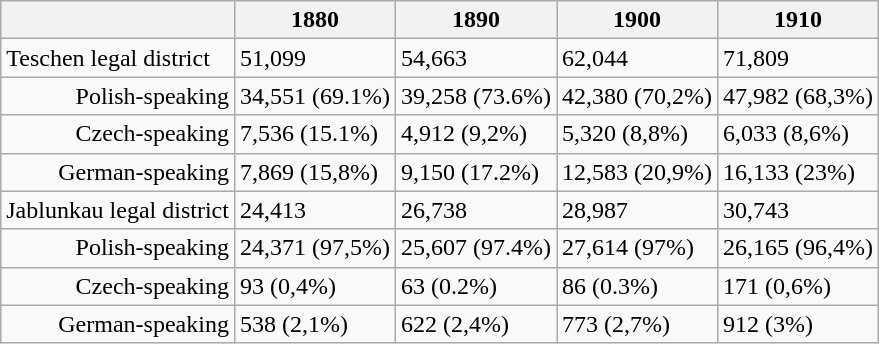<table class="wikitable">
<tr>
<th></th>
<th>1880</th>
<th>1890</th>
<th>1900</th>
<th>1910</th>
</tr>
<tr>
<td>Teschen legal district</td>
<td>51,099</td>
<td>54,663</td>
<td>62,044</td>
<td>71,809</td>
</tr>
<tr>
<td style="text-align: right;">Polish-speaking</td>
<td>34,551 (69.1%)</td>
<td>39,258 (73.6%)</td>
<td>42,380 (70,2%)</td>
<td>47,982 (68,3%)</td>
</tr>
<tr>
<td style="text-align: right;">Czech-speaking</td>
<td>7,536 (15.1%)</td>
<td>4,912 (9,2%)</td>
<td>5,320 (8,8%)</td>
<td>6,033 (8,6%)</td>
</tr>
<tr>
<td style="text-align: right;">German-speaking</td>
<td>7,869 (15,8%)</td>
<td>9,150 (17.2%)</td>
<td>12,583 (20,9%)</td>
<td>16,133 (23%)</td>
</tr>
<tr>
<td>Jablunkau legal district</td>
<td>24,413</td>
<td>26,738</td>
<td>28,987</td>
<td>30,743</td>
</tr>
<tr>
<td style="text-align: right;">Polish-speaking</td>
<td>24,371 (97,5%)</td>
<td>25,607 (97.4%)</td>
<td>27,614 (97%)</td>
<td>26,165 (96,4%)</td>
</tr>
<tr>
<td style="text-align: right;">Czech-speaking</td>
<td>93 (0,4%)</td>
<td>63 (0.2%)</td>
<td>86 (0.3%)</td>
<td>171 (0,6%)</td>
</tr>
<tr>
<td style="text-align: right;">German-speaking</td>
<td>538 (2,1%)</td>
<td>622 (2,4%)</td>
<td>773 (2,7%)</td>
<td>912 (3%)</td>
</tr>
</table>
